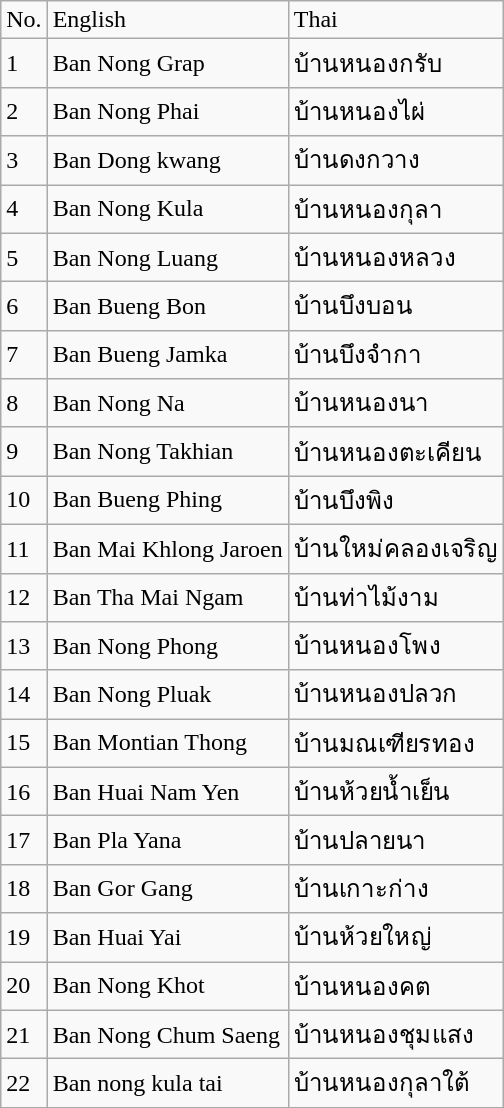<table class="wikitable">
<tr>
<td>No.</td>
<td>English</td>
<td>Thai</td>
</tr>
<tr>
<td>1</td>
<td>Ban Nong Grap</td>
<td>บ้านหนองกรับ</td>
</tr>
<tr>
<td>2</td>
<td>Ban Nong Phai</td>
<td>บ้านหนองไผ่</td>
</tr>
<tr>
<td>3</td>
<td>Ban Dong kwang</td>
<td>บ้านดงกวาง</td>
</tr>
<tr>
<td>4</td>
<td>Ban Nong Kula</td>
<td>บ้านหนองกุลา</td>
</tr>
<tr>
<td>5</td>
<td>Ban Nong Luang</td>
<td>บ้านหนองหลวง</td>
</tr>
<tr>
<td>6</td>
<td>Ban Bueng Bon</td>
<td>บ้านบึงบอน</td>
</tr>
<tr>
<td>7</td>
<td>Ban Bueng Jamka</td>
<td>บ้านบึงจำกา</td>
</tr>
<tr>
<td>8</td>
<td>Ban Nong Na</td>
<td>บ้านหนองนา</td>
</tr>
<tr>
<td>9</td>
<td>Ban Nong Takhian</td>
<td>บ้านหนองตะเคียน</td>
</tr>
<tr>
<td>10</td>
<td>Ban Bueng Phing</td>
<td>บ้านบึงพิง</td>
</tr>
<tr>
<td>11</td>
<td>Ban Mai Khlong Jaroen</td>
<td>บ้านใหม่คลองเจริญ</td>
</tr>
<tr>
<td>12</td>
<td>Ban Tha Mai Ngam</td>
<td>บ้านท่าไม้งาม</td>
</tr>
<tr>
<td>13</td>
<td>Ban Nong Phong</td>
<td>บ้านหนองโพง</td>
</tr>
<tr>
<td>14</td>
<td>Ban Nong Pluak</td>
<td>บ้านหนองปลวก</td>
</tr>
<tr>
<td>15</td>
<td>Ban Montian Thong</td>
<td>บ้านมณเฑียรทอง</td>
</tr>
<tr>
<td>16</td>
<td>Ban Huai Nam Yen</td>
<td>บ้านห้วยน้ำเย็น</td>
</tr>
<tr>
<td>17</td>
<td>Ban Pla Yana</td>
<td>บ้านปลายนา</td>
</tr>
<tr>
<td>18</td>
<td>Ban Gor Gang</td>
<td>บ้านเกาะก่าง</td>
</tr>
<tr>
<td>19</td>
<td>Ban Huai Yai</td>
<td>บ้านห้วยใหญ่</td>
</tr>
<tr>
<td>20</td>
<td>Ban Nong Khot</td>
<td>บ้านหนองคต</td>
</tr>
<tr>
<td>21</td>
<td>Ban Nong Chum Saeng</td>
<td>บ้านหนองชุมแสง</td>
</tr>
<tr>
<td>22</td>
<td>Ban nong kula tai</td>
<td>บ้านหนองกุลาใต้</td>
</tr>
</table>
